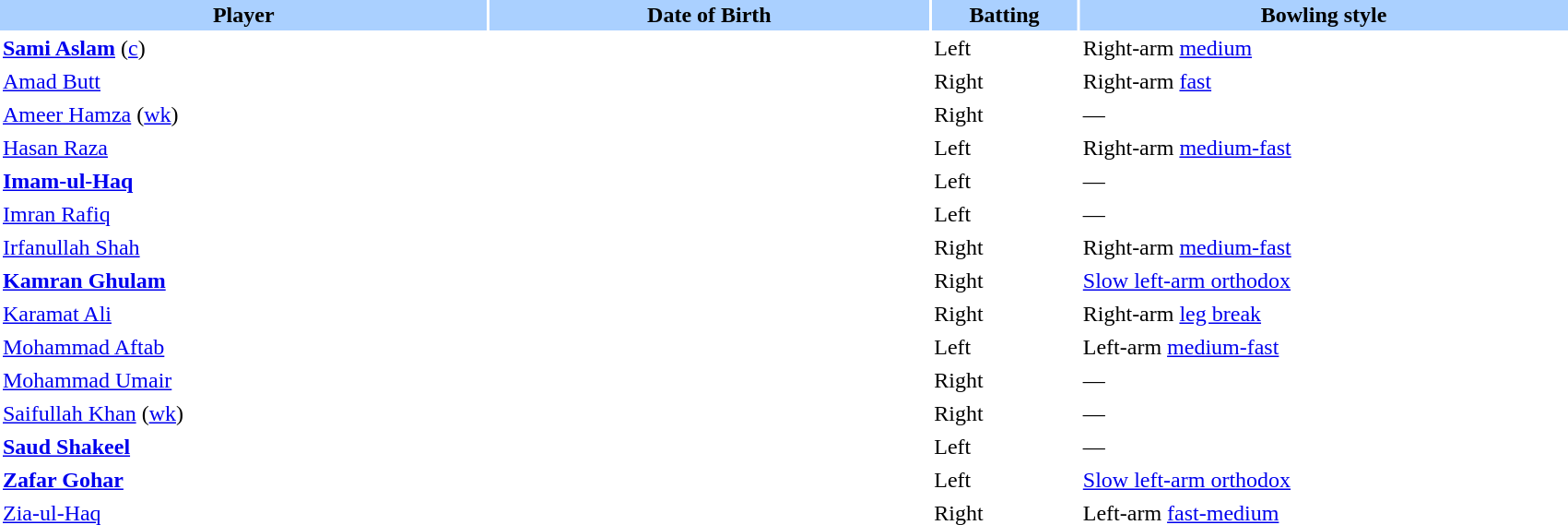<table border="0" cellspacing="2" cellpadding="2" style="width:90%;">
<tr style="background:#aad0ff;">
<th width=20%>Player</th>
<th width=18%>Date of Birth</th>
<th width=6%>Batting</th>
<th width=20%>Bowling style</th>
</tr>
<tr>
<td><strong><a href='#'>Sami Aslam</a></strong> (<a href='#'>c</a>)</td>
<td></td>
<td>Left</td>
<td>Right-arm <a href='#'>medium</a></td>
</tr>
<tr>
<td><a href='#'>Amad Butt</a></td>
<td></td>
<td>Right</td>
<td>Right-arm <a href='#'>fast</a></td>
</tr>
<tr>
<td><a href='#'>Ameer Hamza</a> (<a href='#'>wk</a>)</td>
<td></td>
<td>Right</td>
<td>—</td>
</tr>
<tr>
<td><a href='#'>Hasan Raza</a></td>
<td></td>
<td>Left</td>
<td>Right-arm <a href='#'>medium-fast</a></td>
</tr>
<tr>
<td><strong><a href='#'>Imam-ul-Haq</a></strong></td>
<td></td>
<td>Left</td>
<td>—</td>
</tr>
<tr>
<td><a href='#'>Imran Rafiq</a></td>
<td></td>
<td>Left</td>
<td>—</td>
</tr>
<tr>
<td><a href='#'>Irfanullah Shah</a></td>
<td></td>
<td>Right</td>
<td>Right-arm <a href='#'>medium-fast</a></td>
</tr>
<tr>
<td><strong><a href='#'>Kamran Ghulam</a></strong></td>
<td></td>
<td>Right</td>
<td><a href='#'>Slow left-arm orthodox</a></td>
</tr>
<tr>
<td><a href='#'>Karamat Ali</a></td>
<td></td>
<td>Right</td>
<td>Right-arm <a href='#'>leg break</a></td>
</tr>
<tr>
<td><a href='#'>Mohammad Aftab</a></td>
<td></td>
<td>Left</td>
<td>Left-arm <a href='#'>medium-fast</a></td>
</tr>
<tr>
<td><a href='#'>Mohammad Umair</a></td>
<td></td>
<td>Right</td>
<td>—</td>
</tr>
<tr>
<td><a href='#'>Saifullah Khan</a> (<a href='#'>wk</a>)</td>
<td></td>
<td>Right</td>
<td>—</td>
</tr>
<tr>
<td><strong><a href='#'>Saud Shakeel</a></strong></td>
<td></td>
<td>Left</td>
<td>—</td>
</tr>
<tr>
<td><strong><a href='#'>Zafar Gohar</a></strong></td>
<td></td>
<td>Left</td>
<td><a href='#'>Slow left-arm orthodox</a></td>
</tr>
<tr>
<td><a href='#'>Zia-ul-Haq</a></td>
<td></td>
<td>Right</td>
<td>Left-arm <a href='#'>fast-medium</a></td>
</tr>
</table>
